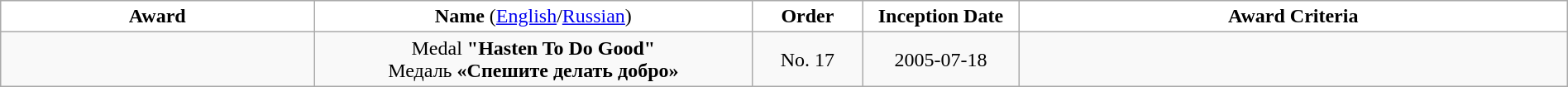<table class="wikitable sortable" width="100%">
<tr>
<td width="20%" bgcolor="#FFFFFF" style="text-align:center;"><strong>Award</strong></td>
<td width="28%" bgcolor="#FFFFFF" style="text-align:center;"><strong>Name</strong> (<a href='#'>English</a>/<a href='#'>Russian</a>)</td>
<td width="07%" bgcolor="#FFFFFF" style="text-align:center;"><strong>Order</strong></td>
<td width="10%" bgcolor="#FFFFFF" style="text-align:center;"><strong>Inception Date</strong></td>
<td width="35%" bgcolor="#FFFFFF" style="text-align:center;"><strong>Award Criteria</strong></td>
</tr>
<tr>
<td></td>
<td style="text-align:center;">Medal <strong>"Hasten To Do Good"</strong><br>Медаль <strong>«Спешите делать добро»</strong></td>
<td style="text-align:center;">No. 17</td>
<td style="text-align:center;">2005-07-18</td>
<td style="text-align:center;"></td>
</tr>
</table>
